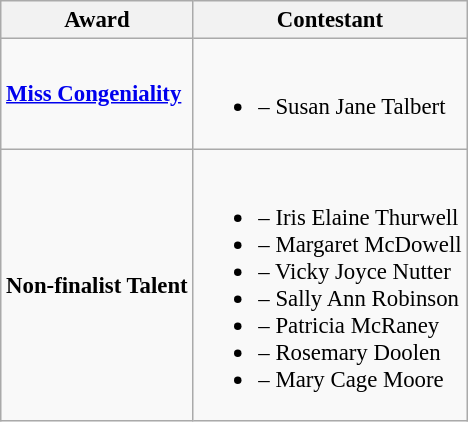<table class="wikitable sortable" style="font-size: 95%;">
<tr>
<th>Award</th>
<th>Contestant</th>
</tr>
<tr>
<td><strong><a href='#'>Miss Congeniality</a></strong></td>
<td><br><ul><li> – Susan Jane Talbert</li></ul></td>
</tr>
<tr>
<td><strong>Non-finalist Talent</strong></td>
<td><br><ul><li> – Iris Elaine Thurwell</li><li> – Margaret McDowell</li><li> – Vicky Joyce Nutter</li><li> – Sally Ann Robinson</li><li> – Patricia McRaney</li><li> – Rosemary Doolen</li><li> – Mary Cage Moore</li></ul></td>
</tr>
</table>
